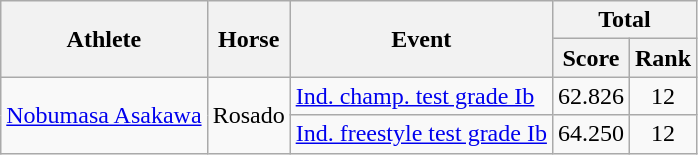<table class=wikitable>
<tr>
<th rowspan="2">Athlete</th>
<th rowspan="2">Horse</th>
<th rowspan="2">Event</th>
<th colspan="2">Total</th>
</tr>
<tr>
<th>Score</th>
<th>Rank</th>
</tr>
<tr>
<td rowspan="2"><a href='#'>Nobumasa Asakawa</a></td>
<td rowspan="2">Rosado</td>
<td><a href='#'>Ind. champ. test grade Ib</a></td>
<td align="center">62.826</td>
<td align="center">12</td>
</tr>
<tr>
<td><a href='#'>Ind. freestyle test grade Ib</a></td>
<td align="center">64.250</td>
<td align="center">12</td>
</tr>
</table>
